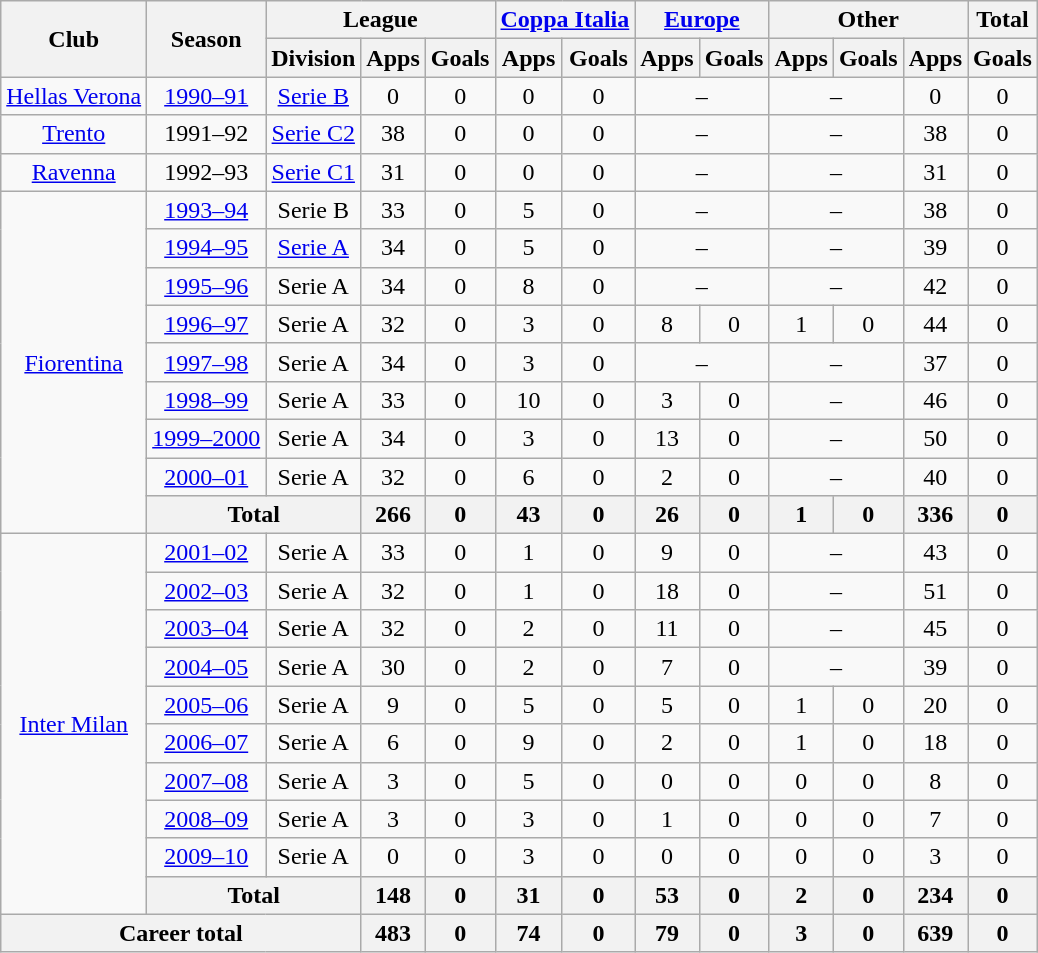<table class="wikitable" style="text-align:center">
<tr>
<th rowspan="2">Club</th>
<th rowspan="2">Season</th>
<th colspan="3">League</th>
<th colspan="2"><a href='#'>Coppa Italia</a></th>
<th colspan="2"><a href='#'>Europe</a></th>
<th colspan="3">Other</th>
<th colspan="2">Total</th>
</tr>
<tr>
<th>Division</th>
<th>Apps</th>
<th>Goals</th>
<th>Apps</th>
<th>Goals</th>
<th>Apps</th>
<th>Goals</th>
<th>Apps</th>
<th>Goals</th>
<th>Apps</th>
<th>Goals</th>
</tr>
<tr>
<td><a href='#'>Hellas Verona</a></td>
<td><a href='#'>1990–91</a></td>
<td><a href='#'>Serie B</a></td>
<td>0</td>
<td>0</td>
<td>0</td>
<td>0</td>
<td colspan="2">–</td>
<td colspan="2">–</td>
<td>0</td>
<td>0</td>
</tr>
<tr>
<td><a href='#'>Trento</a></td>
<td>1991–92</td>
<td><a href='#'>Serie C2</a></td>
<td>38</td>
<td>0</td>
<td>0</td>
<td>0</td>
<td colspan="2">–</td>
<td colspan="2">–</td>
<td>38</td>
<td>0</td>
</tr>
<tr>
<td><a href='#'>Ravenna</a></td>
<td>1992–93</td>
<td><a href='#'>Serie C1</a></td>
<td>31</td>
<td>0</td>
<td>0</td>
<td>0</td>
<td colspan="2">–</td>
<td colspan="2">–</td>
<td>31</td>
<td>0</td>
</tr>
<tr>
<td rowspan="9"><a href='#'>Fiorentina</a></td>
<td><a href='#'>1993–94</a></td>
<td>Serie B</td>
<td>33</td>
<td>0</td>
<td>5</td>
<td>0</td>
<td colspan="2">–</td>
<td colspan="2">–</td>
<td>38</td>
<td>0</td>
</tr>
<tr>
<td><a href='#'>1994–95</a></td>
<td><a href='#'>Serie A</a></td>
<td>34</td>
<td>0</td>
<td>5</td>
<td>0</td>
<td colspan="2">–</td>
<td colspan="2">–</td>
<td>39</td>
<td>0</td>
</tr>
<tr>
<td><a href='#'>1995–96</a></td>
<td>Serie A</td>
<td>34</td>
<td>0</td>
<td>8</td>
<td>0</td>
<td colspan="2">–</td>
<td colspan="2">–</td>
<td>42</td>
<td>0</td>
</tr>
<tr>
<td><a href='#'>1996–97</a></td>
<td>Serie A</td>
<td>32</td>
<td>0</td>
<td>3</td>
<td>0</td>
<td>8</td>
<td>0</td>
<td>1</td>
<td>0</td>
<td>44</td>
<td>0</td>
</tr>
<tr>
<td><a href='#'>1997–98</a></td>
<td>Serie A</td>
<td>34</td>
<td>0</td>
<td>3</td>
<td>0</td>
<td colspan="2">–</td>
<td colspan="2">–</td>
<td>37</td>
<td>0</td>
</tr>
<tr>
<td><a href='#'>1998–99</a></td>
<td>Serie A</td>
<td>33</td>
<td>0</td>
<td>10</td>
<td>0</td>
<td>3</td>
<td>0</td>
<td colspan="2">–</td>
<td>46</td>
<td>0</td>
</tr>
<tr>
<td><a href='#'>1999–2000</a></td>
<td>Serie A</td>
<td>34</td>
<td>0</td>
<td>3</td>
<td>0</td>
<td>13</td>
<td>0</td>
<td colspan="2">–</td>
<td>50</td>
<td>0</td>
</tr>
<tr>
<td><a href='#'>2000–01</a></td>
<td>Serie A</td>
<td>32</td>
<td>0</td>
<td>6</td>
<td>0</td>
<td>2</td>
<td>0</td>
<td colspan="2">–</td>
<td>40</td>
<td>0</td>
</tr>
<tr>
<th colspan="2">Total</th>
<th>266</th>
<th>0</th>
<th>43</th>
<th>0</th>
<th>26</th>
<th>0</th>
<th>1</th>
<th>0</th>
<th>336</th>
<th>0</th>
</tr>
<tr>
<td rowspan="10"><a href='#'>Inter Milan</a></td>
<td><a href='#'>2001–02</a></td>
<td>Serie A</td>
<td>33</td>
<td>0</td>
<td>1</td>
<td>0</td>
<td>9</td>
<td>0</td>
<td colspan="2">–</td>
<td>43</td>
<td>0</td>
</tr>
<tr>
<td><a href='#'>2002–03</a></td>
<td>Serie A</td>
<td>32</td>
<td>0</td>
<td>1</td>
<td>0</td>
<td>18</td>
<td>0</td>
<td colspan="2">–</td>
<td>51</td>
<td>0</td>
</tr>
<tr>
<td><a href='#'>2003–04</a></td>
<td>Serie A</td>
<td>32</td>
<td>0</td>
<td>2</td>
<td>0</td>
<td>11</td>
<td>0</td>
<td colspan="2">–</td>
<td>45</td>
<td>0</td>
</tr>
<tr>
<td><a href='#'>2004–05</a></td>
<td>Serie A</td>
<td>30</td>
<td>0</td>
<td>2</td>
<td>0</td>
<td>7</td>
<td>0</td>
<td colspan="2">–</td>
<td>39</td>
<td>0</td>
</tr>
<tr>
<td><a href='#'>2005–06</a></td>
<td>Serie A</td>
<td>9</td>
<td>0</td>
<td>5</td>
<td>0</td>
<td>5</td>
<td>0</td>
<td>1</td>
<td>0</td>
<td>20</td>
<td>0</td>
</tr>
<tr>
<td><a href='#'>2006–07</a></td>
<td>Serie A</td>
<td>6</td>
<td>0</td>
<td>9</td>
<td>0</td>
<td>2</td>
<td>0</td>
<td>1</td>
<td>0</td>
<td>18</td>
<td>0</td>
</tr>
<tr>
<td><a href='#'>2007–08</a></td>
<td>Serie A</td>
<td>3</td>
<td>0</td>
<td>5</td>
<td>0</td>
<td>0</td>
<td>0</td>
<td>0</td>
<td>0</td>
<td>8</td>
<td>0</td>
</tr>
<tr>
<td><a href='#'>2008–09</a></td>
<td>Serie A</td>
<td>3</td>
<td>0</td>
<td>3</td>
<td>0</td>
<td>1</td>
<td>0</td>
<td>0</td>
<td>0</td>
<td>7</td>
<td>0</td>
</tr>
<tr>
<td><a href='#'>2009–10</a></td>
<td>Serie A</td>
<td>0</td>
<td>0</td>
<td>3</td>
<td>0</td>
<td>0</td>
<td>0</td>
<td>0</td>
<td>0</td>
<td>3</td>
<td>0</td>
</tr>
<tr>
<th colspan="2">Total</th>
<th>148</th>
<th>0</th>
<th>31</th>
<th>0</th>
<th>53</th>
<th>0</th>
<th>2</th>
<th>0</th>
<th>234</th>
<th>0</th>
</tr>
<tr>
<th colspan="3">Career total</th>
<th>483</th>
<th>0</th>
<th>74</th>
<th>0</th>
<th>79</th>
<th>0</th>
<th>3</th>
<th>0</th>
<th>639</th>
<th>0</th>
</tr>
</table>
